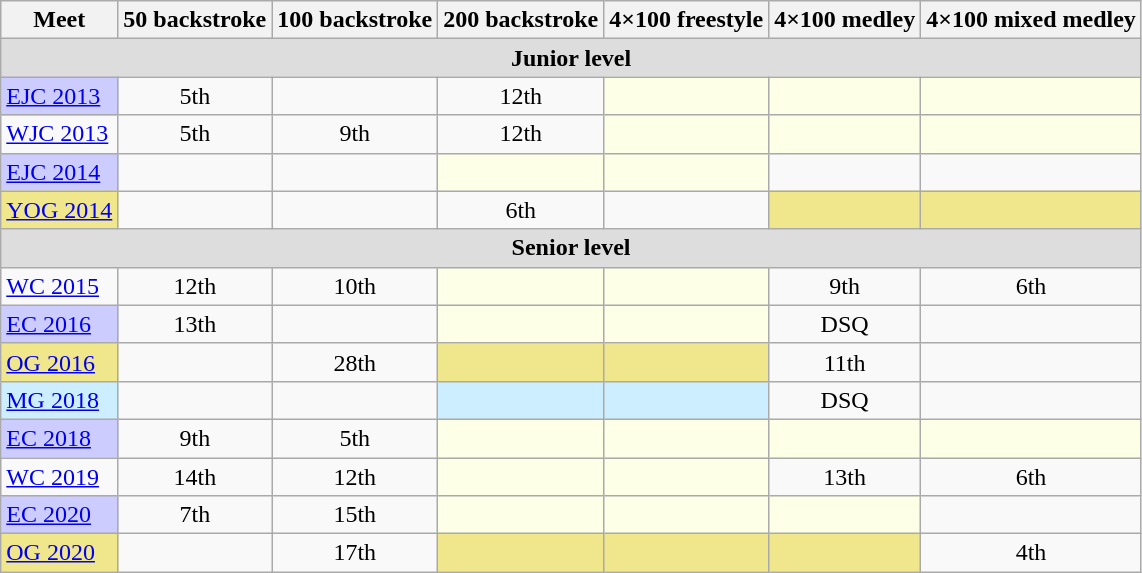<table class="sortable wikitable">
<tr>
<th>Meet</th>
<th class="unsortable">50 backstroke</th>
<th class="unsortable">100 backstroke</th>
<th class="unsortable">200 backstroke</th>
<th class="unsortable">4×100 freestyle</th>
<th class="unsortable">4×100 medley</th>
<th class="unsortable">4×100 mixed medley</th>
</tr>
<tr bgcolor="#DDDDDD">
<td colspan="7" align="center"><strong>Junior level</strong></td>
</tr>
<tr>
<td style="background:#ccccff"><a href='#'>EJC 2013</a></td>
<td align="center">5th</td>
<td align="center"></td>
<td align="center">12th</td>
<td style="background:#fdffe7"></td>
<td style="background:#fdffe7"></td>
<td style="background:#fdffe7"></td>
</tr>
<tr>
<td><a href='#'>WJC 2013</a></td>
<td align="center">5th</td>
<td align="center">9th</td>
<td align="center">12th</td>
<td style="background:#fdffe7"></td>
<td style="background:#fdffe7"></td>
<td style="background:#fdffe7"></td>
</tr>
<tr>
<td style="background:#ccccff"><a href='#'>EJC 2014</a></td>
<td align="center"></td>
<td align="center"></td>
<td style="background:#fdffe7"></td>
<td style="background:#fdffe7"></td>
<td align="center"></td>
<td align="center"></td>
</tr>
<tr>
<td style="background:#f0e68c"><a href='#'>YOG 2014</a></td>
<td align="center"></td>
<td align="center"></td>
<td align="center">6th</td>
<td align="center"></td>
<td style="background:#f0e68c"></td>
<td style="background:#f0e68c"></td>
</tr>
<tr bgcolor="#DDDDDD">
<td colspan="7" align="center"><strong>Senior level</strong></td>
</tr>
<tr>
<td><a href='#'>WC 2015</a></td>
<td align="center">12th</td>
<td align="center">10th</td>
<td style="background:#fdffe7"></td>
<td style="background:#fdffe7"></td>
<td align="center">9th</td>
<td align="center">6th</td>
</tr>
<tr>
<td style="background:#ccccff"><a href='#'>EC 2016</a></td>
<td align="center">13th</td>
<td align="center"></td>
<td style="background:#fdffe7"></td>
<td style="background:#fdffe7"></td>
<td align="center">DSQ</td>
<td align="center"></td>
</tr>
<tr>
<td style="background:#f0e68c"><a href='#'>OG 2016</a></td>
<td></td>
<td align="center">28th</td>
<td style="background:#f0e68c"></td>
<td style="background:#f0e68c"></td>
<td align="center">11th</td>
<td></td>
</tr>
<tr>
<td style="background:#cceeff"><a href='#'>MG 2018</a></td>
<td align="center"></td>
<td align="center"></td>
<td style="background:#cceeff"></td>
<td style="background:#cceeff"></td>
<td align="center">DSQ</td>
<td></td>
</tr>
<tr>
<td style="background:#ccccff"><a href='#'>EC 2018</a></td>
<td align="center">9th</td>
<td align="center">5th</td>
<td style="background:#fdffe7"></td>
<td style="background:#fdffe7"></td>
<td style="background:#fdffe7"></td>
<td style="background:#fdffe7"></td>
</tr>
<tr>
<td><a href='#'>WC 2019</a></td>
<td align="center">14th</td>
<td align="center">12th</td>
<td style="background:#fdffe7"></td>
<td style="background:#fdffe7"></td>
<td align="center">13th</td>
<td align="center">6th</td>
</tr>
<tr>
<td style="background:#ccccff"><a href='#'>EC 2020</a></td>
<td align="center">7th</td>
<td align="center">15th</td>
<td style="background:#fdffe7"></td>
<td style="background:#fdffe7"></td>
<td style="background:#fdffe7"></td>
<td align="center"></td>
</tr>
<tr>
<td style="background:#f0e68c"><a href='#'>OG 2020</a></td>
<td></td>
<td align="center">17th</td>
<td style="background:#f0e68c"></td>
<td style="background:#f0e68c"></td>
<td style="background:#f0e68c"></td>
<td align="center">4th</td>
</tr>
</table>
